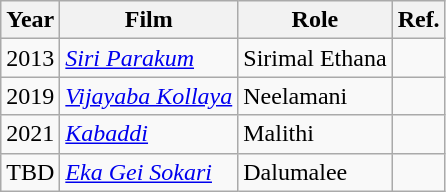<table class="wikitable">
<tr>
<th>Year</th>
<th>Film</th>
<th>Role</th>
<th>Ref.</th>
</tr>
<tr>
<td>2013</td>
<td><em><a href='#'>Siri Parakum</a></em></td>
<td>Sirimal Ethana</td>
<td></td>
</tr>
<tr>
<td>2019</td>
<td><em><a href='#'>Vijayaba Kollaya</a></em></td>
<td>Neelamani</td>
<td></td>
</tr>
<tr>
<td>2021</td>
<td><em><a href='#'>Kabaddi</a></em></td>
<td>Malithi</td>
<td></td>
</tr>
<tr>
<td>TBD</td>
<td><em><a href='#'>Eka Gei Sokari</a></em></td>
<td>Dalumalee</td>
<td></td>
</tr>
</table>
